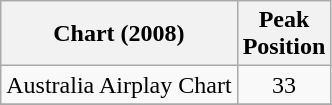<table class="wikitable sortable">
<tr>
<th align="left">Chart (2008)</th>
<th align="center">Peak<br> Position</th>
</tr>
<tr>
<td align="left">Australia Airplay Chart</td>
<td align="center">33</td>
</tr>
<tr>
</tr>
</table>
